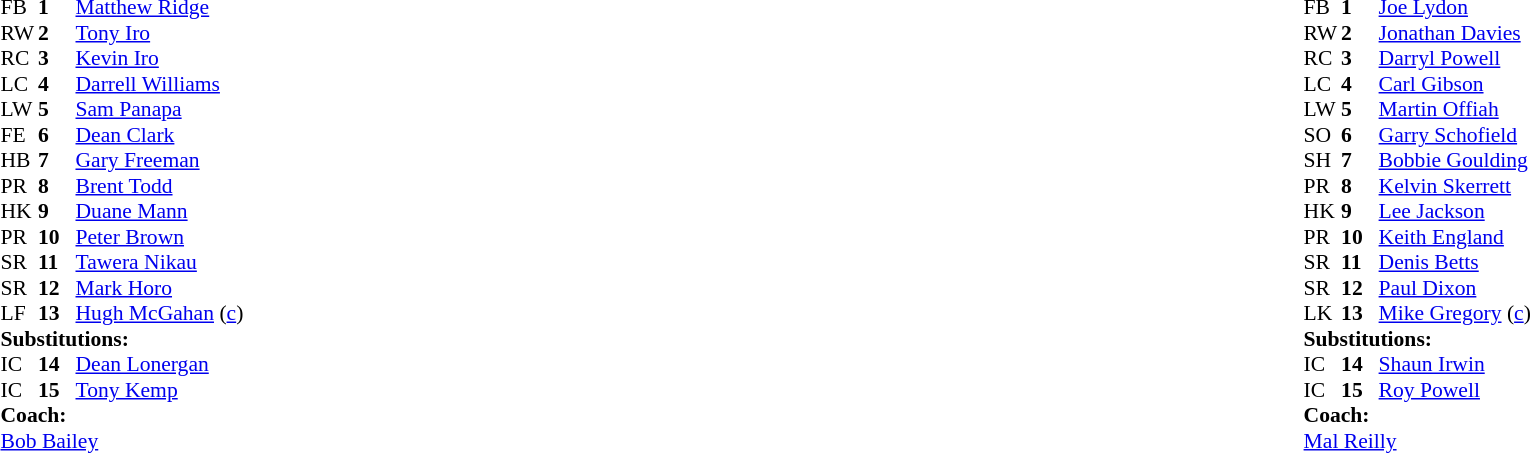<table width="100%">
<tr>
<td valign="top" width="50%"><br><table style="font-size: 90%" cellspacing="0" cellpadding="0">
<tr>
<th width="25"></th>
<th width="25"></th>
</tr>
<tr>
<td>FB</td>
<td><strong>1</strong></td>
<td> <a href='#'>Matthew Ridge</a></td>
</tr>
<tr>
<td>RW</td>
<td><strong>2</strong></td>
<td> <a href='#'>Tony Iro</a></td>
</tr>
<tr>
<td>RC</td>
<td><strong>3</strong></td>
<td> <a href='#'>Kevin Iro</a></td>
</tr>
<tr>
<td>LC</td>
<td><strong>4</strong></td>
<td> <a href='#'>Darrell Williams</a></td>
</tr>
<tr>
<td>LW</td>
<td><strong>5</strong></td>
<td> <a href='#'>Sam Panapa</a></td>
</tr>
<tr>
<td>FE</td>
<td><strong>6</strong></td>
<td> <a href='#'>Dean Clark</a></td>
</tr>
<tr>
<td>HB</td>
<td><strong>7</strong></td>
<td> <a href='#'>Gary Freeman</a></td>
</tr>
<tr>
<td>PR</td>
<td><strong>8</strong></td>
<td> <a href='#'>Brent Todd</a></td>
</tr>
<tr>
<td>HK</td>
<td><strong>9</strong></td>
<td> <a href='#'>Duane Mann</a></td>
</tr>
<tr>
<td>PR</td>
<td><strong>10</strong></td>
<td> <a href='#'>Peter Brown</a></td>
</tr>
<tr>
<td>SR</td>
<td><strong>11</strong></td>
<td> <a href='#'>Tawera Nikau</a></td>
</tr>
<tr>
<td>SR</td>
<td><strong>12</strong></td>
<td> <a href='#'>Mark Horo</a></td>
</tr>
<tr>
<td>LF</td>
<td><strong>13</strong></td>
<td> <a href='#'>Hugh McGahan</a> (<a href='#'>c</a>)</td>
</tr>
<tr>
<td colspan=3><strong>Substitutions:</strong></td>
</tr>
<tr>
<td>IC</td>
<td><strong>14</strong></td>
<td> <a href='#'>Dean Lonergan</a></td>
</tr>
<tr>
<td>IC</td>
<td><strong>15</strong></td>
<td> <a href='#'>Tony Kemp</a></td>
</tr>
<tr>
<td colspan=3><strong>Coach:</strong></td>
</tr>
<tr>
<td colspan="4"> <a href='#'>Bob Bailey</a></td>
</tr>
</table>
</td>
<td valign="top" width="50%"><br><table style="font-size: 90%" cellspacing="0" cellpadding="0" align="center">
<tr>
<th width="25"></th>
<th width="25"></th>
</tr>
<tr>
<td>FB</td>
<td><strong>1</strong></td>
<td> <a href='#'>Joe Lydon</a></td>
</tr>
<tr>
<td>RW</td>
<td><strong>2</strong></td>
<td> <a href='#'>Jonathan Davies</a></td>
</tr>
<tr>
<td>RC</td>
<td><strong>3</strong></td>
<td> <a href='#'>Darryl Powell</a></td>
</tr>
<tr>
<td>LC</td>
<td><strong>4</strong></td>
<td> <a href='#'>Carl Gibson</a></td>
</tr>
<tr>
<td>LW</td>
<td><strong>5</strong></td>
<td> <a href='#'>Martin Offiah</a></td>
</tr>
<tr>
<td>SO</td>
<td><strong>6</strong></td>
<td> <a href='#'>Garry Schofield</a></td>
</tr>
<tr>
<td>SH</td>
<td><strong>7</strong></td>
<td> <a href='#'>Bobbie Goulding</a></td>
</tr>
<tr>
<td>PR</td>
<td><strong>8</strong></td>
<td> <a href='#'>Kelvin Skerrett</a></td>
</tr>
<tr>
<td>HK</td>
<td><strong>9</strong></td>
<td> <a href='#'>Lee Jackson</a></td>
</tr>
<tr>
<td>PR</td>
<td><strong>10</strong></td>
<td> <a href='#'>Keith England</a></td>
</tr>
<tr>
<td>SR</td>
<td><strong>11</strong></td>
<td> <a href='#'>Denis Betts</a></td>
</tr>
<tr>
<td>SR</td>
<td><strong>12</strong></td>
<td> <a href='#'>Paul Dixon</a></td>
</tr>
<tr>
<td>LK</td>
<td><strong>13</strong></td>
<td> <a href='#'>Mike Gregory</a> (<a href='#'>c</a>)</td>
</tr>
<tr>
<td colspan=3><strong>Substitutions:</strong></td>
</tr>
<tr>
<td>IC</td>
<td><strong>14</strong></td>
<td> <a href='#'>Shaun Irwin</a></td>
</tr>
<tr>
<td>IC</td>
<td><strong>15</strong></td>
<td> <a href='#'>Roy Powell</a></td>
</tr>
<tr>
<td colspan=3><strong>Coach:</strong></td>
</tr>
<tr>
<td colspan="4"> <a href='#'>Mal Reilly</a></td>
</tr>
</table>
</td>
</tr>
</table>
